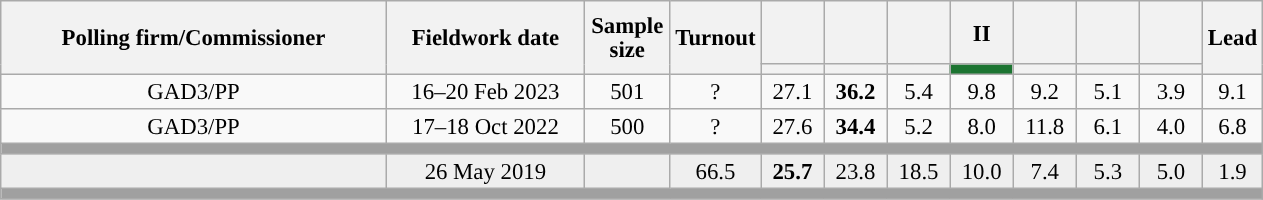<table class="wikitable collapsible collapsed" style="text-align:center; font-size:95%; line-height:16px;">
<tr style="height:42px;">
<th style="width:250px;" rowspan="2">Polling firm/Commissioner</th>
<th style="width:125px;" rowspan="2">Fieldwork date</th>
<th style="width:50px;" rowspan="2">Sample size</th>
<th style="width:45px;" rowspan="2">Turnout</th>
<th style="width:35px;"></th>
<th style="width:35px;"></th>
<th style="width:35px;"></th>
<th style="width:35px;">II</th>
<th style="width:35px;"></th>
<th style="width:35px;"></th>
<th style="width:35px;"></th>
<th style="width:30px;" rowspan="2">Lead</th>
</tr>
<tr>
<th style="color:inherit;background:"></th>
<th style="color:inherit;background:"></th>
<th style="color:inherit;background:"></th>
<th style="color:inherit;background:#1C7431;"></th>
<th style="color:inherit;background:"></th>
<th style="color:inherit;background:"></th>
<th style="color:inherit;background:"></th>
</tr>
<tr>
<td>GAD3/PP</td>
<td>16–20 Feb 2023</td>
<td>501</td>
<td>?</td>
<td>27.1<br></td>
<td><strong>36.2</strong><br></td>
<td>5.4<br></td>
<td>9.8<br></td>
<td>9.2<br></td>
<td>5.1<br></td>
<td>3.9<br></td>
<td style="background:">9.1</td>
</tr>
<tr>
<td>GAD3/PP</td>
<td>17–18 Oct 2022</td>
<td>500</td>
<td>?</td>
<td>27.6<br></td>
<td><strong>34.4</strong><br></td>
<td>5.2<br></td>
<td>8.0<br></td>
<td>11.8<br></td>
<td>6.1<br></td>
<td>4.0<br></td>
<td style="background:">6.8</td>
</tr>
<tr>
<td colspan="12" style="background:#A0A0A0"></td>
</tr>
<tr style="background:#EFEFEF;">
<td><strong></strong></td>
<td>26 May 2019</td>
<td></td>
<td>66.5</td>
<td><strong>25.7</strong><br></td>
<td>23.8<br></td>
<td>18.5<br></td>
<td>10.0<br></td>
<td>7.4<br></td>
<td>5.3<br></td>
<td>5.0<br></td>
<td style="background:">1.9</td>
</tr>
<tr>
<td colspan="12" style="background:#A0A0A0"></td>
</tr>
</table>
